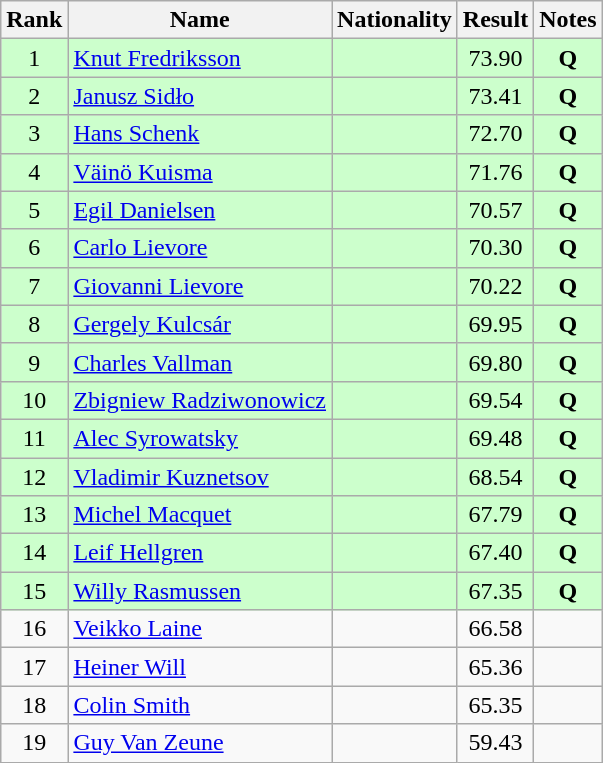<table class="wikitable sortable" style="text-align:center">
<tr>
<th>Rank</th>
<th>Name</th>
<th>Nationality</th>
<th>Result</th>
<th>Notes</th>
</tr>
<tr bgcolor=ccffcc>
<td>1</td>
<td align=left><a href='#'>Knut Fredriksson</a></td>
<td align=left></td>
<td>73.90</td>
<td><strong>Q</strong></td>
</tr>
<tr bgcolor=ccffcc>
<td>2</td>
<td align=left><a href='#'>Janusz Sidło</a></td>
<td align=left></td>
<td>73.41</td>
<td><strong>Q</strong></td>
</tr>
<tr bgcolor=ccffcc>
<td>3</td>
<td align=left><a href='#'>Hans Schenk</a></td>
<td align=left></td>
<td>72.70</td>
<td><strong>Q</strong></td>
</tr>
<tr bgcolor=ccffcc>
<td>4</td>
<td align=left><a href='#'>Väinö Kuisma</a></td>
<td align=left></td>
<td>71.76</td>
<td><strong>Q</strong></td>
</tr>
<tr bgcolor=ccffcc>
<td>5</td>
<td align=left><a href='#'>Egil Danielsen</a></td>
<td align=left></td>
<td>70.57</td>
<td><strong>Q</strong></td>
</tr>
<tr bgcolor=ccffcc>
<td>6</td>
<td align=left><a href='#'>Carlo Lievore</a></td>
<td align=left></td>
<td>70.30</td>
<td><strong>Q</strong></td>
</tr>
<tr bgcolor=ccffcc>
<td>7</td>
<td align=left><a href='#'>Giovanni Lievore</a></td>
<td align=left></td>
<td>70.22</td>
<td><strong>Q</strong></td>
</tr>
<tr bgcolor=ccffcc>
<td>8</td>
<td align=left><a href='#'>Gergely Kulcsár</a></td>
<td align=left></td>
<td>69.95</td>
<td><strong>Q</strong></td>
</tr>
<tr bgcolor=ccffcc>
<td>9</td>
<td align=left><a href='#'>Charles Vallman</a></td>
<td align=left></td>
<td>69.80</td>
<td><strong>Q</strong></td>
</tr>
<tr bgcolor=ccffcc>
<td>10</td>
<td align=left><a href='#'>Zbigniew Radziwonowicz</a></td>
<td align=left></td>
<td>69.54</td>
<td><strong>Q</strong></td>
</tr>
<tr bgcolor=ccffcc>
<td>11</td>
<td align=left><a href='#'>Alec Syrowatsky</a></td>
<td align=left></td>
<td>69.48</td>
<td><strong>Q</strong></td>
</tr>
<tr bgcolor=ccffcc>
<td>12</td>
<td align=left><a href='#'>Vladimir Kuznetsov</a></td>
<td align=left></td>
<td>68.54</td>
<td><strong>Q</strong></td>
</tr>
<tr bgcolor=ccffcc>
<td>13</td>
<td align=left><a href='#'>Michel Macquet</a></td>
<td align=left></td>
<td>67.79</td>
<td><strong>Q</strong></td>
</tr>
<tr bgcolor=ccffcc>
<td>14</td>
<td align=left><a href='#'>Leif Hellgren</a></td>
<td align=left></td>
<td>67.40</td>
<td><strong>Q</strong></td>
</tr>
<tr bgcolor=ccffcc>
<td>15</td>
<td align=left><a href='#'>Willy Rasmussen</a></td>
<td align=left></td>
<td>67.35</td>
<td><strong>Q</strong></td>
</tr>
<tr>
<td>16</td>
<td align=left><a href='#'>Veikko Laine</a></td>
<td align=left></td>
<td>66.58</td>
<td></td>
</tr>
<tr>
<td>17</td>
<td align=left><a href='#'>Heiner Will</a></td>
<td align=left></td>
<td>65.36</td>
<td></td>
</tr>
<tr>
<td>18</td>
<td align=left><a href='#'>Colin Smith</a></td>
<td align=left></td>
<td>65.35</td>
<td></td>
</tr>
<tr>
<td>19</td>
<td align=left><a href='#'>Guy Van Zeune</a></td>
<td align=left></td>
<td>59.43</td>
<td></td>
</tr>
</table>
